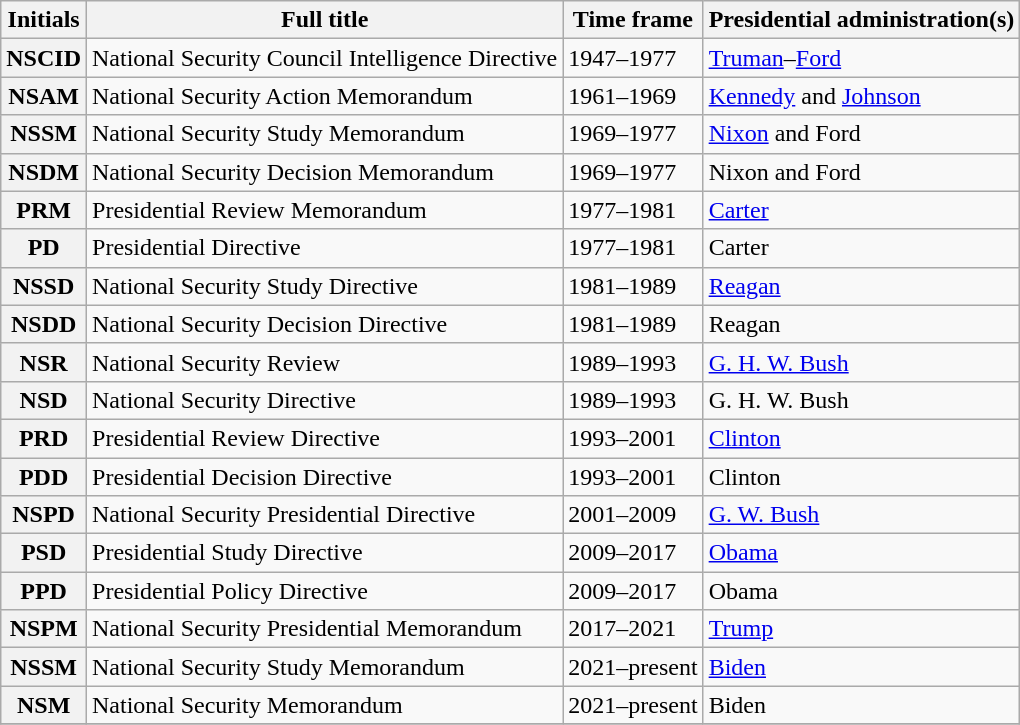<table class="wikitable sortable plainrowheaders">
<tr>
<th scope="col">Initials</th>
<th scope="col">Full title</th>
<th scope="col">Time frame</th>
<th scope="col">Presidential administration(s)</th>
</tr>
<tr>
<th scope="row" style="text-align:center">NSCID</th>
<td>National Security Council Intelligence Directive</td>
<td>1947–1977</td>
<td><a href='#'>Truman</a>–<a href='#'>Ford</a></td>
</tr>
<tr>
<th scope="row" style="text-align:center">NSAM</th>
<td>National Security Action Memorandum</td>
<td>1961–1969</td>
<td><a href='#'>Kennedy</a> and <a href='#'>Johnson</a></td>
</tr>
<tr>
<th scope="row" style="text-align:center">NSSM</th>
<td>National Security Study Memorandum</td>
<td>1969–1977</td>
<td><a href='#'>Nixon</a> and Ford</td>
</tr>
<tr>
<th scope="row" style="text-align:center">NSDM</th>
<td>National Security Decision Memorandum</td>
<td>1969–1977</td>
<td>Nixon and Ford</td>
</tr>
<tr>
<th scope="row" style="text-align:center">PRM</th>
<td>Presidential Review Memorandum</td>
<td>1977–1981</td>
<td><a href='#'>Carter</a></td>
</tr>
<tr>
<th scope="row" style="text-align:center">PD</th>
<td>Presidential Directive</td>
<td>1977–1981</td>
<td>Carter</td>
</tr>
<tr>
<th scope="row" style="text-align:center">NSSD</th>
<td>National Security Study Directive</td>
<td>1981–1989</td>
<td><a href='#'>Reagan</a></td>
</tr>
<tr>
<th scope="row" style="text-align:center">NSDD</th>
<td>National Security Decision Directive</td>
<td>1981–1989</td>
<td>Reagan</td>
</tr>
<tr>
<th scope="row" style="text-align:center">NSR</th>
<td>National Security Review</td>
<td>1989–1993</td>
<td><a href='#'>G. H. W. Bush</a></td>
</tr>
<tr>
<th scope="row" style="text-align:center">NSD</th>
<td>National Security Directive</td>
<td>1989–1993</td>
<td>G. H. W. Bush</td>
</tr>
<tr>
<th scope="row" style="text-align:center">PRD</th>
<td>Presidential Review Directive</td>
<td>1993–2001</td>
<td><a href='#'>Clinton</a></td>
</tr>
<tr>
<th scope="row" style="text-align:center">PDD</th>
<td>Presidential Decision Directive</td>
<td>1993–2001</td>
<td>Clinton</td>
</tr>
<tr>
<th scope="row" style="text-align:center">NSPD</th>
<td>National Security Presidential Directive</td>
<td>2001–2009</td>
<td><a href='#'>G. W. Bush</a></td>
</tr>
<tr>
<th scope="row" style="text-align:center">PSD</th>
<td>Presidential Study Directive</td>
<td>2009–2017</td>
<td><a href='#'>Obama</a></td>
</tr>
<tr>
<th scope="row" style="text-align:center">PPD</th>
<td>Presidential Policy Directive</td>
<td>2009–2017</td>
<td>Obama</td>
</tr>
<tr>
<th scope="row" style="text-align:center">NSPM</th>
<td>National Security Presidential Memorandum</td>
<td>2017–2021</td>
<td><a href='#'>Trump</a></td>
</tr>
<tr>
<th scope="row" style="text-align:center">NSSM</th>
<td>National Security Study Memorandum</td>
<td>2021–present</td>
<td><a href='#'>Biden</a></td>
</tr>
<tr>
<th scope="row" style="text-align:center">NSM</th>
<td>National Security Memorandum</td>
<td>2021–present</td>
<td>Biden</td>
</tr>
<tr>
</tr>
</table>
